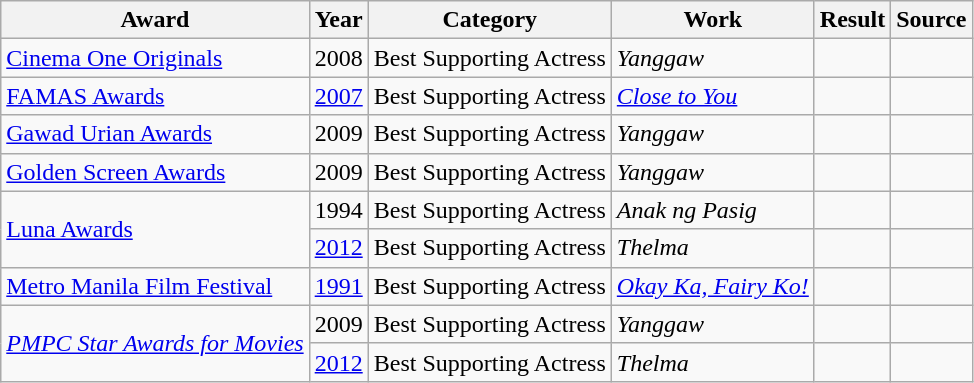<table class="wikitable">
<tr>
<th>Award</th>
<th>Year</th>
<th>Category</th>
<th>Work</th>
<th>Result</th>
<th>Source </th>
</tr>
<tr>
<td><a href='#'>Cinema One Originals</a></td>
<td>2008</td>
<td>Best Supporting Actress</td>
<td><em>Yanggaw</em></td>
<td></td>
<td></td>
</tr>
<tr>
<td><a href='#'>FAMAS Awards</a></td>
<td><a href='#'>2007</a></td>
<td>Best Supporting Actress</td>
<td><em><a href='#'>Close to You</a></em></td>
<td></td>
<td></td>
</tr>
<tr>
<td><a href='#'>Gawad Urian Awards</a></td>
<td>2009</td>
<td>Best Supporting Actress</td>
<td><em>Yanggaw</em></td>
<td></td>
<td></td>
</tr>
<tr>
<td><a href='#'>Golden Screen Awards</a></td>
<td>2009</td>
<td>Best Supporting Actress</td>
<td><em>Yanggaw</em></td>
<td></td>
<td></td>
</tr>
<tr>
<td rowspan="2"><a href='#'>Luna Awards</a></td>
<td>1994</td>
<td>Best Supporting Actress</td>
<td><em>Anak ng Pasig</em></td>
<td></td>
<td></td>
</tr>
<tr>
<td><a href='#'>2012</a></td>
<td>Best Supporting Actress</td>
<td><em>Thelma</em></td>
<td></td>
<td></td>
</tr>
<tr>
<td><a href='#'>Metro Manila Film Festival</a></td>
<td><a href='#'>1991</a></td>
<td>Best Supporting Actress</td>
<td><em><a href='#'>Okay Ka, Fairy Ko!</a></em></td>
<td></td>
<td></td>
</tr>
<tr>
<td rowspan="2"><em><a href='#'>PMPC Star Awards for Movies</a></em></td>
<td>2009</td>
<td>Best Supporting Actress</td>
<td><em>Yanggaw</em></td>
<td></td>
<td></td>
</tr>
<tr>
<td><a href='#'>2012</a></td>
<td>Best Supporting Actress</td>
<td><em>Thelma</em></td>
<td></td>
<td></td>
</tr>
</table>
